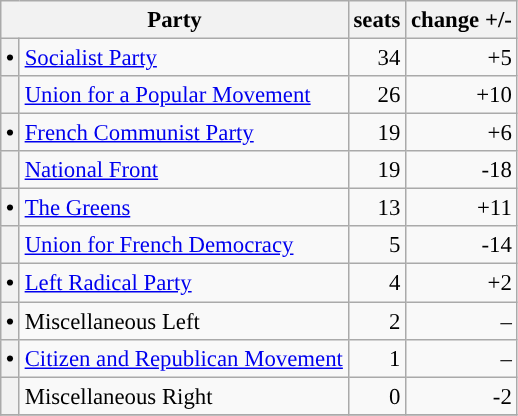<table class="wikitable" style="font-size: 95%;">
<tr>
<th colspan=2>Party</th>
<th>seats</th>
<th>change +/-</th>
</tr>
<tr>
<th style="background-color: "><span>•</span></th>
<td><a href='#'>Socialist Party</a></td>
<td align="right">34</td>
<td align="right">+5</td>
</tr>
<tr>
<th style="background-color: "></th>
<td><a href='#'>Union for a Popular Movement</a></td>
<td align="right">26</td>
<td align="right">+10</td>
</tr>
<tr>
<th style="background-color: "><span>•</span></th>
<td><a href='#'>French Communist Party</a></td>
<td align="right">19</td>
<td align="right">+6</td>
</tr>
<tr>
<th style="background-color: "></th>
<td><a href='#'>National Front</a></td>
<td align="right">19</td>
<td align="right">-18</td>
</tr>
<tr>
<th style="background-color: "><span>•</span></th>
<td><a href='#'>The Greens</a></td>
<td align="right">13</td>
<td align="right">+11</td>
</tr>
<tr>
<th style="background-color: "></th>
<td><a href='#'>Union for French Democracy</a></td>
<td align="right">5</td>
<td align="right">-14</td>
</tr>
<tr>
<th style="background-color: "><span>•</span></th>
<td><a href='#'>Left Radical Party</a></td>
<td align="right">4</td>
<td align="right">+2</td>
</tr>
<tr>
<th style="background-color: "><span>•</span></th>
<td>Miscellaneous Left</td>
<td align="right">2</td>
<td align="right">–</td>
</tr>
<tr>
<th style="background-color: "><span>•</span></th>
<td><a href='#'>Citizen and Republican Movement</a></td>
<td align="right">1</td>
<td align="right">–</td>
</tr>
<tr>
<th style="background-color: "></th>
<td>Miscellaneous Right</td>
<td align="right">0</td>
<td align="right">-2</td>
</tr>
<tr>
</tr>
</table>
